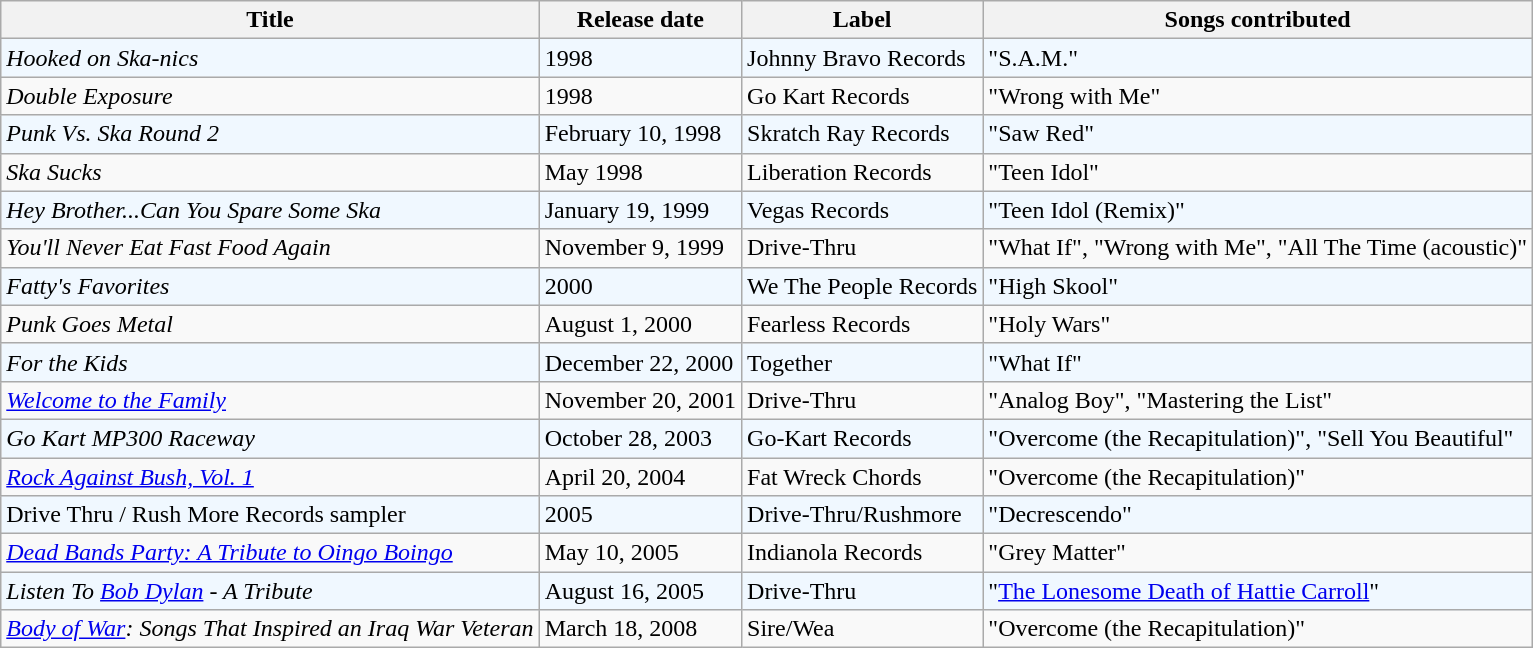<table class="wikitable">
<tr>
<th>Title</th>
<th>Release date</th>
<th>Label</th>
<th>Songs contributed</th>
</tr>
<tr style="background:#f0f8ff;">
<td><em>Hooked on Ska-nics</em></td>
<td>1998</td>
<td>Johnny Bravo Records</td>
<td>"S.A.M."</td>
</tr>
<tr>
<td><em>Double Exposure</em></td>
<td>1998</td>
<td>Go Kart Records</td>
<td>"Wrong with Me"</td>
</tr>
<tr style="background:#f0f8ff;">
<td><em>Punk Vs. Ska Round 2</em></td>
<td>February 10, 1998</td>
<td>Skratch Ray Records</td>
<td>"Saw Red"</td>
</tr>
<tr>
<td><em>Ska Sucks</em></td>
<td>May 1998</td>
<td>Liberation Records</td>
<td>"Teen Idol"</td>
</tr>
<tr style="background:#f0f8ff;">
<td><em>Hey Brother...Can You Spare Some Ska</em></td>
<td>January 19, 1999</td>
<td>Vegas Records</td>
<td>"Teen Idol (Remix)"</td>
</tr>
<tr>
<td><em>You'll Never Eat Fast Food Again</em></td>
<td>November 9, 1999</td>
<td>Drive-Thru</td>
<td>"What If",  "Wrong with Me",  "All The Time (acoustic)"</td>
</tr>
<tr style="background:#f0f8ff;">
<td><em>Fatty's Favorites</em></td>
<td>2000</td>
<td>We The People Records</td>
<td>"High Skool"</td>
</tr>
<tr>
<td><em>Punk Goes Metal</em></td>
<td>August 1, 2000</td>
<td>Fearless Records</td>
<td>"Holy Wars"</td>
</tr>
<tr style="background:#f0f8ff;">
<td><em>For the Kids</em></td>
<td>December 22, 2000</td>
<td>Together</td>
<td>"What If"</td>
</tr>
<tr>
<td><em><a href='#'>Welcome to the Family</a></em></td>
<td>November 20, 2001</td>
<td>Drive-Thru</td>
<td>"Analog Boy", "Mastering the List"</td>
</tr>
<tr style="background:#f0f8ff;">
<td><em>Go Kart MP300 Raceway</em></td>
<td>October 28, 2003</td>
<td>Go-Kart Records</td>
<td>"Overcome (the Recapitulation)", "Sell You Beautiful"</td>
</tr>
<tr>
<td><em><a href='#'>Rock Against Bush, Vol. 1</a></em></td>
<td>April 20, 2004</td>
<td>Fat Wreck Chords</td>
<td>"Overcome (the Recapitulation)"</td>
</tr>
<tr style="background:#f0f8ff;">
<td>Drive Thru / Rush More Records sampler</td>
<td>2005</td>
<td>Drive-Thru/Rushmore</td>
<td>"Decrescendo"</td>
</tr>
<tr>
<td><em><a href='#'>Dead Bands Party: A Tribute to Oingo Boingo</a></em></td>
<td>May 10, 2005</td>
<td>Indianola Records</td>
<td>"Grey Matter"</td>
</tr>
<tr style="background:#f0f8ff;">
<td><em>Listen To <a href='#'>Bob Dylan</a> - A Tribute</em></td>
<td>August 16, 2005</td>
<td>Drive-Thru</td>
<td>"<a href='#'>The Lonesome Death of Hattie Carroll</a>"</td>
</tr>
<tr>
<td><em><a href='#'>Body of War</a>: Songs That Inspired an Iraq War Veteran</em></td>
<td>March 18, 2008</td>
<td>Sire/Wea</td>
<td>"Overcome (the Recapitulation)"</td>
</tr>
</table>
